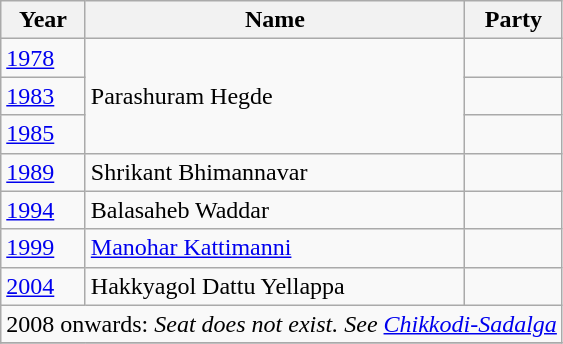<table class="wikitable">
<tr>
<th>Year</th>
<th>Name</th>
<th colspan=2>Party</th>
</tr>
<tr>
<td><a href='#'>1978</a></td>
<td rowspan="3">Parashuram Hegde</td>
<td></td>
</tr>
<tr>
<td><a href='#'>1983</a></td>
<td></td>
</tr>
<tr>
<td><a href='#'>1985</a></td>
</tr>
<tr>
<td><a href='#'>1989</a></td>
<td>Shrikant Bhimannavar</td>
<td></td>
</tr>
<tr>
<td><a href='#'>1994</a></td>
<td>Balasaheb Waddar</td>
<td></td>
</tr>
<tr>
<td><a href='#'>1999</a></td>
<td><a href='#'>Manohar Kattimanni</a></td>
<td></td>
</tr>
<tr>
<td><a href='#'>2004</a></td>
<td>Hakkyagol Dattu Yellappa</td>
<td></td>
</tr>
<tr>
<td colspan=4 align=center>2008 onwards: <em>Seat does not exist. See <a href='#'>Chikkodi-Sadalga</a></em></td>
</tr>
<tr>
</tr>
</table>
